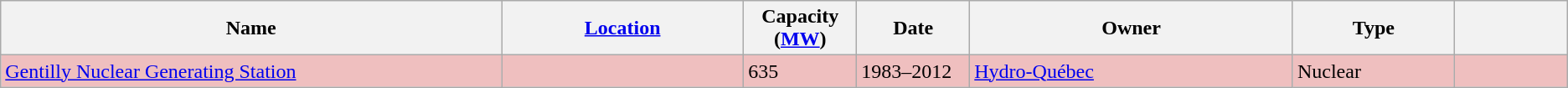<table class="wikitable sortable">
<tr>
<th width="31%">Name</th>
<th width="15%"><a href='#'>Location</a></th>
<th width="7%">Capacity (<a href='#'>MW</a>)</th>
<th width="7%">Date</th>
<th width="20%">Owner</th>
<th width="10%">Type</th>
<th width="7%"></th>
</tr>
<tr bgcolor="EFBFBF">
<td><a href='#'>Gentilly Nuclear Generating Station</a></td>
<td></td>
<td>635</td>
<td>1983–2012</td>
<td><a href='#'>Hydro-Québec</a></td>
<td>Nuclear</td>
<td></td>
</tr>
</table>
